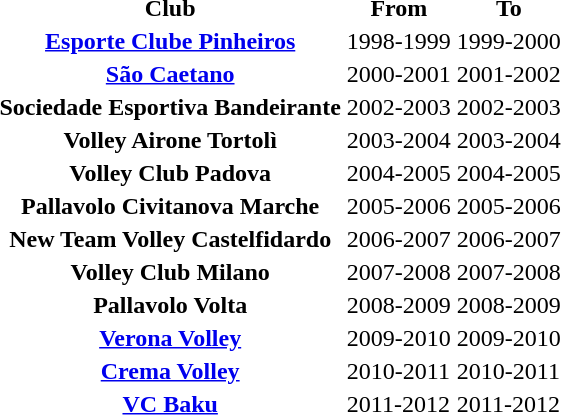<table>
<tr>
<th scope="col">Club</th>
<th scope="col">From</th>
<th scope="col">To</th>
</tr>
<tr>
<th scope="row"> <a href='#'>Esporte Clube Pinheiros</a></th>
<td>1998-1999</td>
<td>1999-2000</td>
</tr>
<tr>
<th scope="row"> <a href='#'>São Caetano</a></th>
<td>2000-2001</td>
<td>2001-2002</td>
</tr>
<tr>
<th scope="row"> Sociedade Esportiva Bandeirante</th>
<td>2002-2003</td>
<td>2002-2003</td>
</tr>
<tr>
<th scope="row"> Volley Airone Tortolì</th>
<td>2003-2004</td>
<td>2003-2004</td>
</tr>
<tr>
<th scope="row"> Volley Club Padova</th>
<td>2004-2005</td>
<td>2004-2005</td>
</tr>
<tr>
<th scope="row"> Pallavolo Civitanova Marche</th>
<td>2005-2006</td>
<td>2005-2006</td>
</tr>
<tr>
<th scope="row"> New Team Volley Castelfidardo</th>
<td>2006-2007</td>
<td>2006-2007</td>
</tr>
<tr>
<th scope="row"> Volley Club Milano</th>
<td>2007-2008</td>
<td>2007-2008</td>
</tr>
<tr>
<th scope="row"> Pallavolo Volta</th>
<td>2008-2009</td>
<td>2008-2009</td>
</tr>
<tr>
<th scope="row"> <a href='#'>Verona Volley</a></th>
<td>2009-2010</td>
<td>2009-2010</td>
</tr>
<tr>
<th scope="row"> <a href='#'>Crema Volley</a></th>
<td>2010-2011</td>
<td>2010-2011</td>
</tr>
<tr>
<th scope="row"> <a href='#'>VC Baku</a></th>
<td>2011-2012</td>
<td>2011-2012</td>
</tr>
</table>
